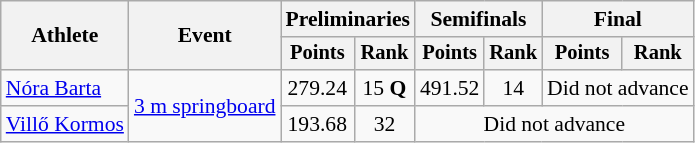<table class=wikitable style="font-size:90%">
<tr>
<th rowspan="2">Athlete</th>
<th rowspan="2">Event</th>
<th colspan="2">Preliminaries</th>
<th colspan="2">Semifinals</th>
<th colspan="2">Final</th>
</tr>
<tr style="font-size:95%">
<th>Points</th>
<th>Rank</th>
<th>Points</th>
<th>Rank</th>
<th>Points</th>
<th>Rank</th>
</tr>
<tr align=center>
<td align=left><a href='#'>Nóra Barta</a></td>
<td align=left rowspan=2><a href='#'>3 m springboard</a></td>
<td>279.24</td>
<td>15 <strong>Q</strong></td>
<td>491.52</td>
<td>14</td>
<td colspan=2>Did not advance</td>
</tr>
<tr align=center>
<td align=left><a href='#'>Villő Kormos</a></td>
<td>193.68</td>
<td>32</td>
<td colspan=4>Did not advance</td>
</tr>
</table>
